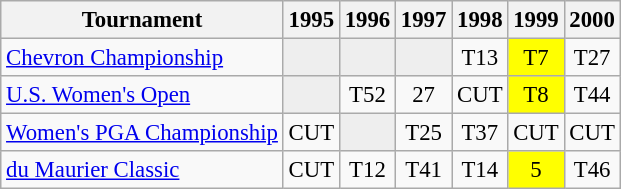<table class="wikitable" style="font-size:95%;text-align:center;">
<tr>
<th>Tournament</th>
<th>1995</th>
<th>1996</th>
<th>1997</th>
<th>1998</th>
<th>1999</th>
<th>2000</th>
</tr>
<tr>
<td align=left><a href='#'>Chevron Championship</a></td>
<td style="background:#eeeeee;"></td>
<td style="background:#eeeeee;"></td>
<td style="background:#eeeeee;"></td>
<td>T13</td>
<td style="background:yellow;">T7</td>
<td>T27</td>
</tr>
<tr>
<td align=left><a href='#'>U.S. Women's Open</a></td>
<td style="background:#eeeeee;"></td>
<td>T52</td>
<td>27</td>
<td>CUT</td>
<td style="background:yellow;">T8</td>
<td>T44</td>
</tr>
<tr>
<td align=left><a href='#'>Women's PGA Championship</a></td>
<td>CUT</td>
<td style="background:#eeeeee;"></td>
<td>T25</td>
<td>T37</td>
<td>CUT</td>
<td>CUT</td>
</tr>
<tr>
<td align=left><a href='#'>du Maurier Classic</a></td>
<td>CUT</td>
<td>T12</td>
<td>T41</td>
<td>T14</td>
<td style="background:yellow;">5</td>
<td>T46</td>
</tr>
</table>
